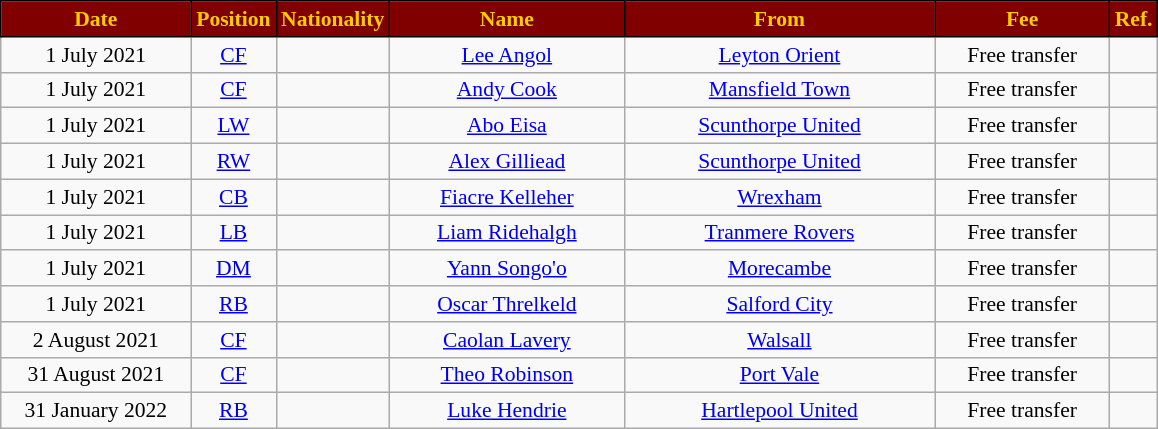<table class="wikitable"  style="text-align:center; font-size:90%; ">
<tr>
<th style="color:#FFCC00; background:#800000; border:1px solid black; width:120px;">Date</th>
<th style="color:#FFCC00; background:#800000; border:1px solid black; width:50px;">Position</th>
<th style="color:#FFCC00; background:#800000; border:1px solid black; width:50px;">Nationality</th>
<th style="color:#FFCC00; background:#800000; border:1px solid black; width:150px;">Name</th>
<th style="color:#FFCC00; background:#800000; border:1px solid black; width:200px;">From</th>
<th style="color:#FFCC00; background:#800000; border:1px solid black; width:110px;">Fee</th>
<th style="color:#FFCC00; background:#800000; border:1px solid black; width:25px;">Ref.</th>
</tr>
<tr>
<td>1 July 2021</td>
<td><a href='#'>CF</a></td>
<td></td>
<td><a href='#'>Lee Angol</a></td>
<td> <a href='#'>Leyton Orient</a></td>
<td>Free transfer</td>
<td></td>
</tr>
<tr>
<td>1 July 2021</td>
<td><a href='#'>CF</a></td>
<td></td>
<td><a href='#'>Andy Cook</a></td>
<td> <a href='#'>Mansfield Town</a></td>
<td>Free transfer</td>
<td></td>
</tr>
<tr>
<td>1 July 2021</td>
<td><a href='#'>LW</a></td>
<td></td>
<td><a href='#'>Abo Eisa</a></td>
<td> <a href='#'>Scunthorpe United</a></td>
<td>Free transfer</td>
<td></td>
</tr>
<tr>
<td>1 July 2021</td>
<td><a href='#'>RW</a></td>
<td></td>
<td><a href='#'>Alex Gilliead</a></td>
<td> <a href='#'>Scunthorpe United</a></td>
<td>Free transfer</td>
<td></td>
</tr>
<tr>
<td>1 July 2021</td>
<td><a href='#'>CB</a></td>
<td></td>
<td><a href='#'>Fiacre Kelleher</a></td>
<td> <a href='#'>Wrexham</a></td>
<td>Free transfer</td>
<td></td>
</tr>
<tr>
<td>1 July 2021</td>
<td><a href='#'>LB</a></td>
<td></td>
<td><a href='#'>Liam Ridehalgh</a></td>
<td> <a href='#'>Tranmere Rovers</a></td>
<td>Free transfer</td>
<td></td>
</tr>
<tr>
<td>1 July 2021</td>
<td><a href='#'>DM</a></td>
<td></td>
<td><a href='#'>Yann Songo'o</a></td>
<td> <a href='#'>Morecambe</a></td>
<td>Free transfer</td>
<td></td>
</tr>
<tr>
<td>1 July 2021</td>
<td><a href='#'>RB</a></td>
<td></td>
<td><a href='#'>Oscar Threlkeld</a></td>
<td> <a href='#'>Salford City</a></td>
<td>Free transfer</td>
<td></td>
</tr>
<tr>
<td>2 August 2021</td>
<td><a href='#'>CF</a></td>
<td></td>
<td><a href='#'>Caolan Lavery</a></td>
<td> <a href='#'>Walsall</a></td>
<td>Free transfer</td>
<td></td>
</tr>
<tr>
<td>31 August 2021</td>
<td><a href='#'>CF</a></td>
<td></td>
<td><a href='#'>Theo Robinson</a></td>
<td> <a href='#'>Port Vale</a></td>
<td>Free transfer</td>
<td></td>
</tr>
<tr>
<td>31 January 2022</td>
<td><a href='#'>RB</a></td>
<td></td>
<td><a href='#'>Luke Hendrie</a></td>
<td> <a href='#'>Hartlepool United</a></td>
<td>Free transfer</td>
<td></td>
</tr>
</table>
